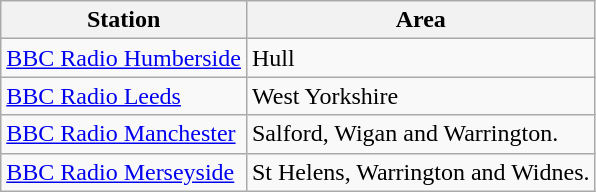<table class="wikitable">
<tr>
<th>Station</th>
<th>Area</th>
</tr>
<tr>
<td><a href='#'>BBC Radio Humberside</a></td>
<td>Hull</td>
</tr>
<tr>
<td><a href='#'>BBC Radio Leeds</a></td>
<td>West Yorkshire</td>
</tr>
<tr>
<td><a href='#'>BBC Radio Manchester</a></td>
<td>Salford, Wigan and Warrington.</td>
</tr>
<tr>
<td><a href='#'>BBC Radio Merseyside</a></td>
<td>St Helens, Warrington and Widnes.</td>
</tr>
</table>
